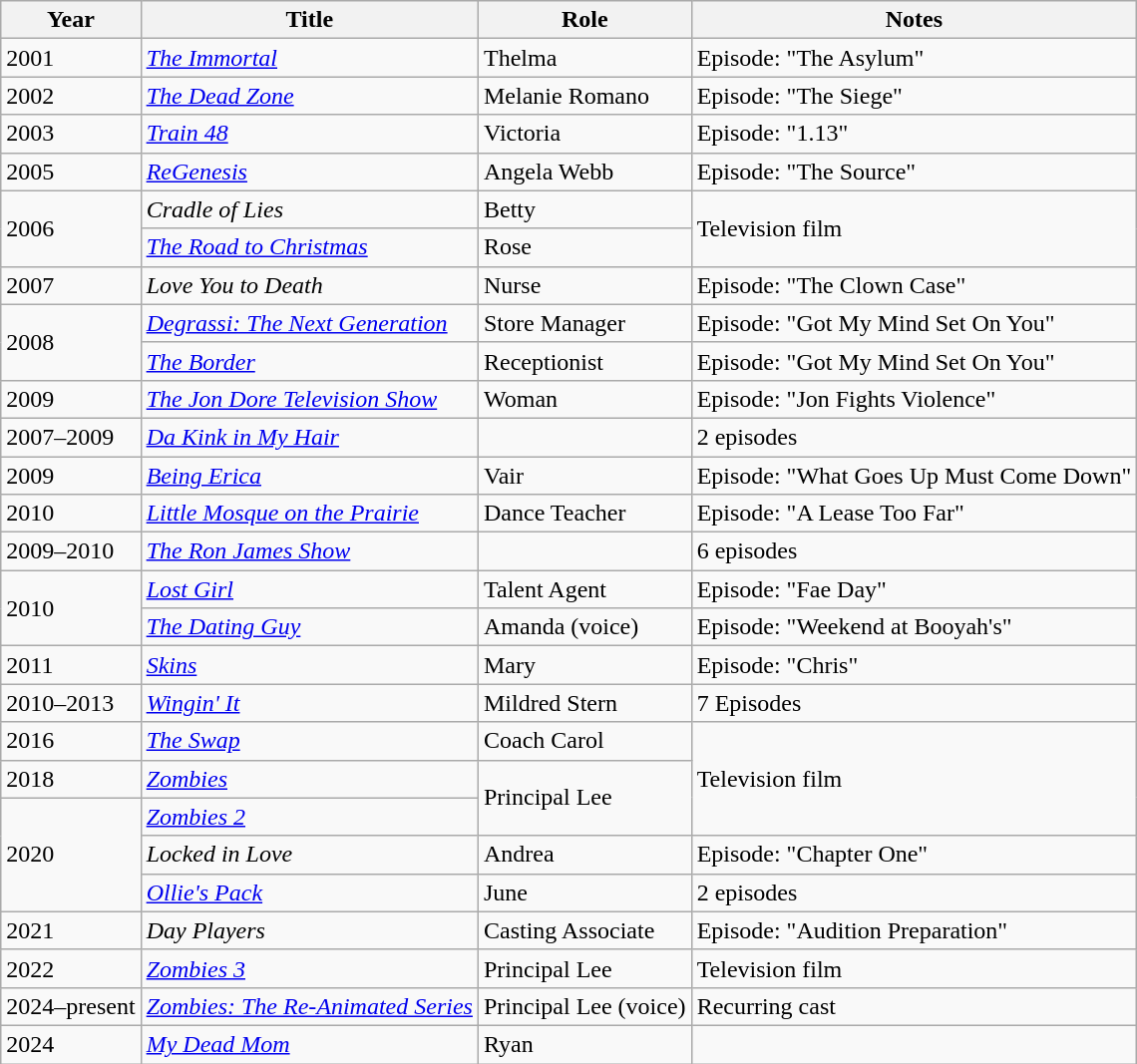<table class="wikitable sortable">
<tr>
<th>Year</th>
<th>Title</th>
<th>Role</th>
<th class="unsortable">Notes</th>
</tr>
<tr>
<td>2001</td>
<td data-sort-value="Immortal, The"><a href='#'><em>The Immortal</em></a></td>
<td>Thelma</td>
<td>Episode: "The Asylum"</td>
</tr>
<tr>
<td>2002</td>
<td data-sort-value="Dead Zone, The"><a href='#'><em>The Dead Zone</em></a></td>
<td>Melanie Romano</td>
<td>Episode: "The Siege"</td>
</tr>
<tr>
<td>2003</td>
<td><em><a href='#'>Train 48</a></em></td>
<td>Victoria</td>
<td>Episode: "1.13"</td>
</tr>
<tr>
<td>2005</td>
<td><em><a href='#'>ReGenesis</a></em></td>
<td>Angela Webb</td>
<td>Episode: "The Source"</td>
</tr>
<tr>
<td rowspan="2">2006</td>
<td><em>Cradle of Lies</em></td>
<td>Betty</td>
<td rowspan="2">Television film</td>
</tr>
<tr>
<td data-sort-value="Road to Christmas, The"><em><a href='#'>The Road to Christmas</a></em></td>
<td>Rose</td>
</tr>
<tr>
<td>2007</td>
<td><em>Love You to Death</em></td>
<td>Nurse</td>
<td>Episode: "The Clown Case"</td>
</tr>
<tr>
<td rowspan="2">2008</td>
<td><em><a href='#'>Degrassi: The Next Generation</a></em></td>
<td>Store Manager</td>
<td>Episode: "Got My Mind Set On You"</td>
</tr>
<tr>
<td data-sort-value="Border, The"><a href='#'><em>The Border</em></a></td>
<td>Receptionist</td>
<td>Episode: "Got My Mind Set On You"</td>
</tr>
<tr>
<td>2009</td>
<td data-sort-value="Jon Dore Television Show, The"><em><a href='#'>The Jon Dore Television Show</a></em></td>
<td>Woman</td>
<td>Episode: "Jon Fights Violence"</td>
</tr>
<tr>
<td>2007–2009</td>
<td><a href='#'><em>Da Kink in My Hair</em></a></td>
<td></td>
<td>2 episodes</td>
</tr>
<tr>
<td>2009</td>
<td><em><a href='#'>Being Erica</a></em></td>
<td>Vair</td>
<td>Episode: "What Goes Up Must Come Down"</td>
</tr>
<tr>
<td>2010</td>
<td><em><a href='#'>Little Mosque on the Prairie</a></em></td>
<td>Dance Teacher</td>
<td>Episode: "A Lease Too Far"</td>
</tr>
<tr>
<td>2009–2010</td>
<td data-sort-value="Ron James Show, The"><em><a href='#'>The Ron James Show</a></em></td>
<td></td>
<td>6 episodes</td>
</tr>
<tr>
<td rowspan="2">2010</td>
<td><em><a href='#'>Lost Girl</a></em></td>
<td>Talent Agent</td>
<td>Episode: "Fae Day"</td>
</tr>
<tr>
<td data-sort-value="Dating Guy, The"><em><a href='#'>The Dating Guy</a></em></td>
<td>Amanda (voice)</td>
<td>Episode: "Weekend at Booyah's"</td>
</tr>
<tr>
<td>2011</td>
<td><a href='#'><em>Skins</em></a></td>
<td>Mary</td>
<td>Episode: "Chris"</td>
</tr>
<tr>
<td>2010–2013</td>
<td><em><a href='#'>Wingin' It</a></em></td>
<td>Mildred Stern</td>
<td>7 Episodes</td>
</tr>
<tr>
<td>2016</td>
<td data-sort-value="Swap, The"><a href='#'><em>The Swap</em></a></td>
<td>Coach Carol</td>
<td rowspan="3">Television film</td>
</tr>
<tr>
<td>2018</td>
<td><a href='#'><em>Zombies</em></a></td>
<td rowspan="2">Principal Lee</td>
</tr>
<tr>
<td rowspan="3">2020</td>
<td><em><a href='#'>Zombies 2</a></em></td>
</tr>
<tr>
<td><em>Locked in Love</em></td>
<td>Andrea</td>
<td>Episode: "Chapter One"</td>
</tr>
<tr>
<td><em><a href='#'>Ollie's Pack</a></em></td>
<td>June</td>
<td>2 episodes</td>
</tr>
<tr>
<td>2021</td>
<td><em>Day Players</em></td>
<td>Casting Associate</td>
<td>Episode: "Audition Preparation"</td>
</tr>
<tr>
<td>2022</td>
<td><em><a href='#'>Zombies 3</a></em></td>
<td>Principal Lee</td>
<td>Television film</td>
</tr>
<tr>
<td>2024–present</td>
<td><em><a href='#'>Zombies: The Re-Animated Series</a></em></td>
<td>Principal Lee (voice)</td>
<td>Recurring cast</td>
</tr>
<tr>
<td>2024</td>
<td><em><a href='#'>My Dead Mom</a></em></td>
<td>Ryan</td>
<td></td>
</tr>
</table>
